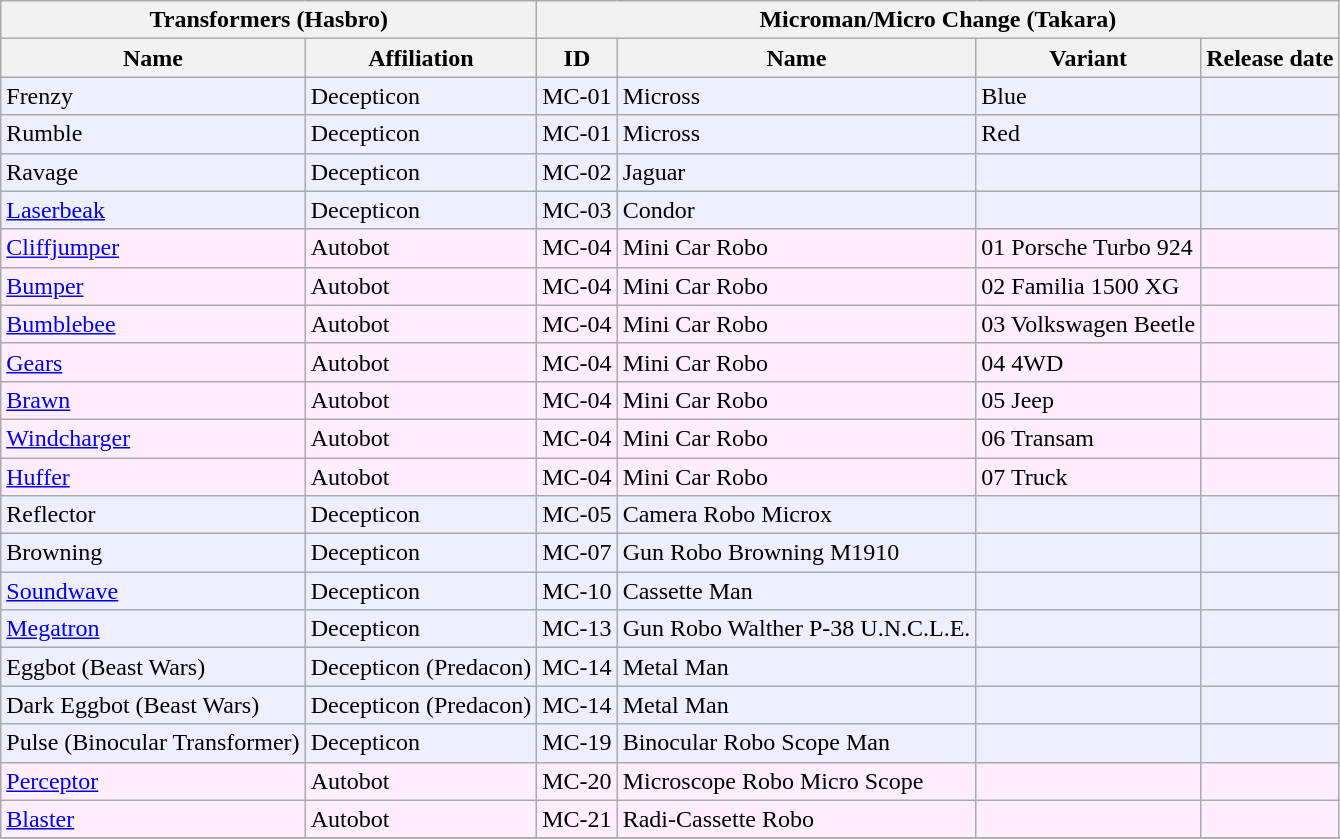<table class="wikitable collapsible sortable">
<tr>
<th colspan="2">Transformers (Hasbro)</th>
<th colspan="4">Microman/Micro Change (Takara)</th>
</tr>
<tr>
<th>Name</th>
<th>Affiliation</th>
<th>ID</th>
<th>Name</th>
<th>Variant</th>
<th>Release date</th>
</tr>
<tr bgcolor="#eeeeff">
<td>Frenzy</td>
<td>Decepticon</td>
<td>MC-01</td>
<td>Micross</td>
<td>Blue</td>
<td></td>
</tr>
<tr bgcolor="#eeeeff">
<td>Rumble</td>
<td>Decepticon</td>
<td>MC-01</td>
<td>Micross</td>
<td>Red</td>
<td></td>
</tr>
<tr bgcolor="#eeeeff">
<td>Ravage</td>
<td>Decepticon</td>
<td>MC-02</td>
<td>Jaguar</td>
<td></td>
<td></td>
</tr>
<tr bgcolor="#eeeeff">
<td><a href='#'>Laserbeak</a></td>
<td>Decepticon</td>
<td>MC-03</td>
<td>Condor</td>
<td></td>
<td></td>
</tr>
<tr bgcolor="#ffeeff">
<td><a href='#'>Cliffjumper</a></td>
<td>Autobot</td>
<td>MC-04</td>
<td>Mini Car Robo</td>
<td>01 Porsche Turbo 924</td>
<td></td>
</tr>
<tr bgcolor="#ffeeff">
<td><a href='#'>Bumper</a></td>
<td>Autobot</td>
<td>MC-04</td>
<td>Mini Car Robo</td>
<td>02 Familia 1500 XG</td>
<td></td>
</tr>
<tr bgcolor="#ffeeff">
<td><a href='#'>Bumblebee</a></td>
<td>Autobot</td>
<td>MC-04</td>
<td>Mini Car Robo</td>
<td>03 Volkswagen Beetle</td>
<td></td>
</tr>
<tr bgcolor="#ffeeff">
<td><a href='#'>Gears</a></td>
<td>Autobot</td>
<td>MC-04</td>
<td>Mini Car Robo</td>
<td>04 4WD</td>
<td></td>
</tr>
<tr bgcolor="#ffeeff">
<td><a href='#'>Brawn</a></td>
<td>Autobot</td>
<td>MC-04</td>
<td>Mini Car Robo</td>
<td>05 Jeep</td>
<td></td>
</tr>
<tr bgcolor="#ffeeff">
<td><a href='#'>Windcharger</a></td>
<td>Autobot</td>
<td>MC-04</td>
<td>Mini Car Robo</td>
<td>06 Transam</td>
<td></td>
</tr>
<tr bgcolor="#ffeeff">
<td><a href='#'>Huffer</a></td>
<td>Autobot</td>
<td>MC-04</td>
<td>Mini Car Robo</td>
<td>07 Truck</td>
<td></td>
</tr>
<tr bgcolor="#eeeeff">
<td>Reflector</td>
<td>Decepticon</td>
<td>MC-05</td>
<td>Camera Robo Microx</td>
<td></td>
<td></td>
</tr>
<tr bgcolor="#eeeeff">
<td>Browning</td>
<td>Decepticon</td>
<td>MC-07</td>
<td>Gun Robo Browning M1910</td>
<td></td>
<td></td>
</tr>
<tr bgcolor="#eeeeff">
<td><a href='#'>Soundwave</a></td>
<td>Decepticon</td>
<td>MC-10</td>
<td>Cassette Man</td>
<td></td>
<td></td>
</tr>
<tr bgcolor="#eeeeff">
<td><a href='#'>Megatron</a></td>
<td>Decepticon</td>
<td>MC-13</td>
<td>Gun Robo Walther P-38 U.N.C.L.E.</td>
<td></td>
<td></td>
</tr>
<tr bgcolor="#eeeeff">
<td>Eggbot (Beast Wars)</td>
<td>Decepticon (Predacon)</td>
<td>MC-14</td>
<td>Metal Man</td>
<td></td>
<td></td>
</tr>
<tr bgcolor="#eeeeff">
<td>Dark Eggbot (Beast Wars)</td>
<td>Decepticon (Predacon)</td>
<td>MC-14</td>
<td>Metal Man</td>
<td></td>
<td></td>
</tr>
<tr bgcolor="#eeeeff">
<td>Pulse (Binocular Transformer)</td>
<td>Decepticon</td>
<td>MC-19</td>
<td>Binocular Robo Scope Man</td>
<td></td>
<td></td>
</tr>
<tr bgcolor="#ffeeff">
<td><a href='#'>Perceptor</a></td>
<td>Autobot</td>
<td>MC-20</td>
<td>Microscope Robo Micro Scope</td>
<td></td>
<td></td>
</tr>
<tr bgcolor="#ffeeff">
<td><a href='#'>Blaster</a></td>
<td>Autobot</td>
<td>MC-21</td>
<td>Radi-Cassette Robo</td>
<td></td>
<td></td>
</tr>
<tr>
</tr>
</table>
